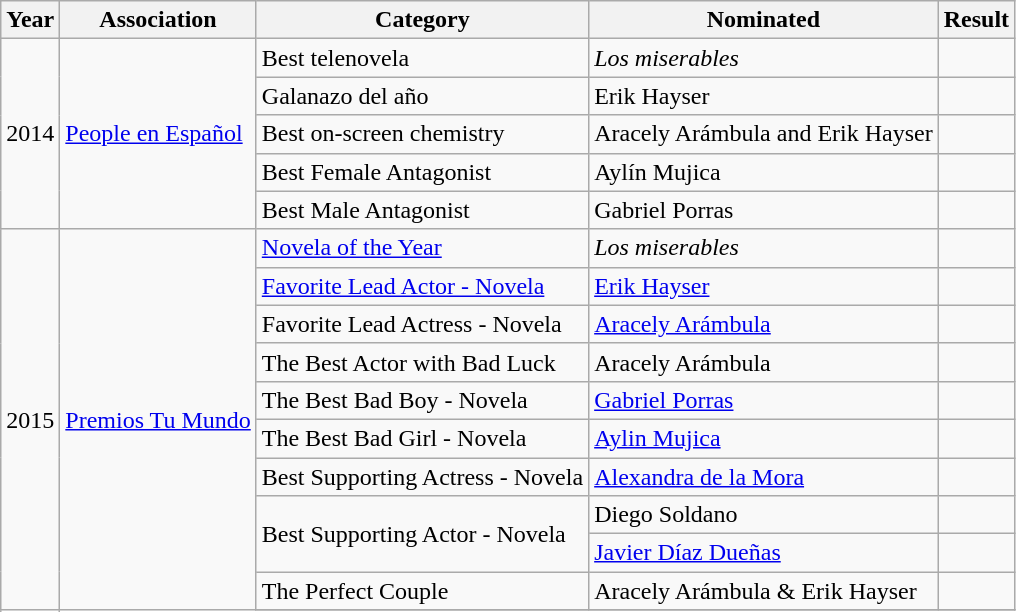<table class="wikitable sortable">
<tr>
<th>Year</th>
<th>Association</th>
<th>Category</th>
<th>Nominated</th>
<th>Result</th>
</tr>
<tr>
<td rowspan=5>2014</td>
<td rowspan=5><a href='#'>People en Español</a></td>
<td>Best telenovela</td>
<td><em>Los miserables</em></td>
<td></td>
</tr>
<tr>
<td>Galanazo del año</td>
<td>Erik Hayser</td>
<td></td>
</tr>
<tr>
<td>Best on-screen chemistry</td>
<td>Aracely Arámbula and Erik Hayser</td>
<td></td>
</tr>
<tr>
<td>Best Female Antagonist</td>
<td>Aylín Mujica</td>
<td></td>
</tr>
<tr>
<td>Best Male Antagonist</td>
<td>Gabriel Porras</td>
<td></td>
</tr>
<tr>
<td rowspan=16>2015</td>
<td rowspan=16><a href='#'>Premios Tu Mundo</a></td>
<td><a href='#'>Novela of the Year</a></td>
<td><em>Los miserables</em></td>
<td></td>
</tr>
<tr>
<td rowspan=1><a href='#'>Favorite Lead Actor - Novela</a></td>
<td><a href='#'>Erik Hayser</a></td>
<td></td>
</tr>
<tr>
<td rowspan=1>Favorite Lead Actress - Novela</td>
<td><a href='#'>Aracely Arámbula</a></td>
<td></td>
</tr>
<tr>
<td rowspan=1>The Best Actor with Bad Luck</td>
<td>Aracely Arámbula</td>
<td></td>
</tr>
<tr>
<td rowspan=1>The Best Bad Boy - Novela</td>
<td><a href='#'>Gabriel Porras</a></td>
<td></td>
</tr>
<tr>
<td rowspan=1>The Best Bad Girl - Novela</td>
<td><a href='#'>Aylin Mujica</a></td>
<td></td>
</tr>
<tr>
<td rowspan=1>Best Supporting Actress - Novela</td>
<td><a href='#'>Alexandra de la Mora</a></td>
<td></td>
</tr>
<tr>
<td rowspan=2>Best Supporting Actor - Novela</td>
<td>Diego Soldano</td>
<td></td>
</tr>
<tr>
<td><a href='#'>Javier Díaz Dueñas</a></td>
<td></td>
</tr>
<tr>
<td rowspan=1>The Perfect Couple</td>
<td>Aracely Arámbula & Erik Hayser</td>
<td></td>
</tr>
<tr>
</tr>
</table>
